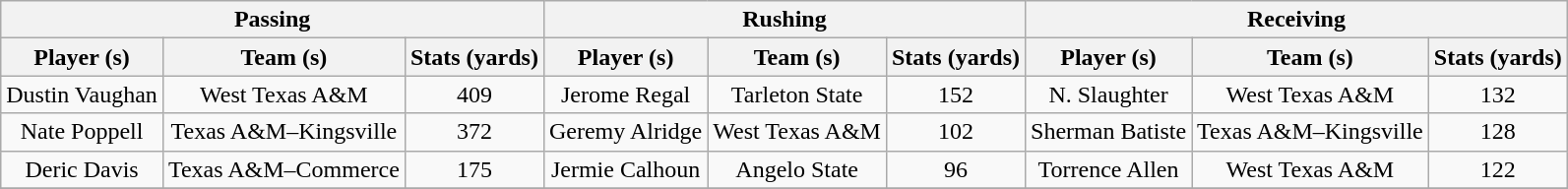<table class="wikitable sortable" style="text-align: center;">
<tr>
<th colspan="3">Passing</th>
<th colspan="3">Rushing</th>
<th colspan="3">Receiving</th>
</tr>
<tr>
<th>Player (s)</th>
<th>Team (s)</th>
<th>Stats (yards)</th>
<th>Player (s)</th>
<th>Team (s)</th>
<th>Stats (yards)</th>
<th>Player (s)</th>
<th>Team (s)</th>
<th>Stats (yards)</th>
</tr>
<tr>
<td>Dustin Vaughan</td>
<td style=>West Texas A&M</td>
<td>409</td>
<td>Jerome Regal</td>
<td style=>Tarleton State</td>
<td>152</td>
<td>N. Slaughter</td>
<td style=>West Texas A&M</td>
<td>132</td>
</tr>
<tr>
<td>Nate Poppell</td>
<td style=>Texas A&M–Kingsville</td>
<td>372</td>
<td>Geremy Alridge</td>
<td style=>West Texas A&M</td>
<td>102</td>
<td>Sherman Batiste</td>
<td style=>Texas A&M–Kingsville</td>
<td>128</td>
</tr>
<tr>
<td>Deric Davis</td>
<td style=>Texas A&M–Commerce</td>
<td>175</td>
<td>Jermie Calhoun</td>
<td style=>Angelo State</td>
<td>96</td>
<td>Torrence Allen</td>
<td style=>West Texas A&M</td>
<td>122</td>
</tr>
<tr>
</tr>
</table>
